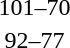<table style="text-align:center">
<tr>
<th width=200></th>
<th width=100></th>
<th width=200></th>
<th></th>
</tr>
<tr>
<td align=right><strong></strong></td>
<td>101–70</td>
<td align=left></td>
</tr>
<tr>
<td align=right><strong></strong></td>
<td>92–77</td>
<td align=left></td>
</tr>
</table>
